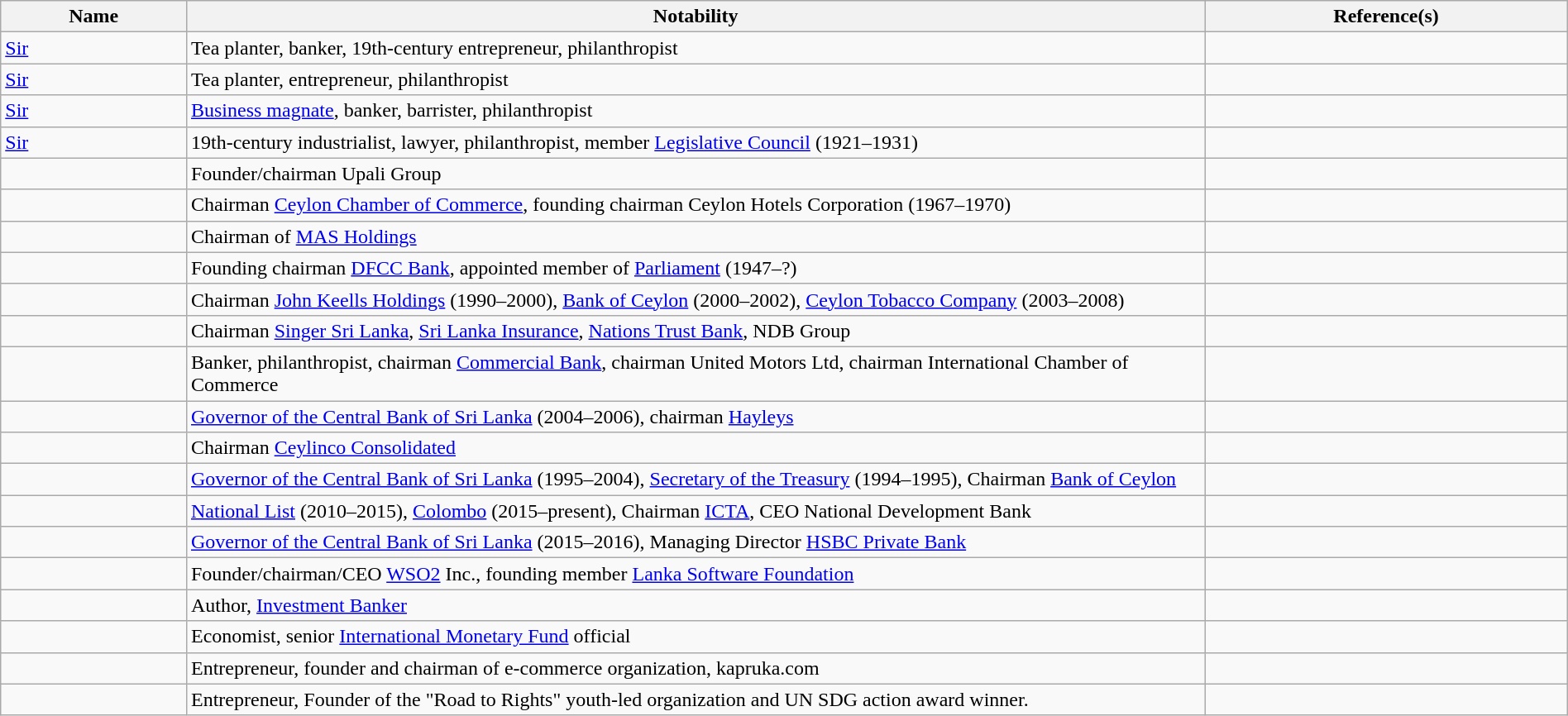<table class="wikitable sortable" style="width:100%">
<tr>
<th style="width:*;">Name</th>
<th style="width:65%;" class="unsortable">Notability</th>
<th style="width:*;" class="unsortable">Reference(s)</th>
</tr>
<tr>
<td><a href='#'>Sir</a> </td>
<td>Tea planter, banker, 19th-century entrepreneur, philanthropist</td>
<td style="text-align:center;"></td>
</tr>
<tr>
<td><a href='#'>Sir</a> </td>
<td>Tea planter, entrepreneur, philanthropist</td>
<td style="text-align:center;"></td>
</tr>
<tr>
<td><a href='#'>Sir</a> </td>
<td><a href='#'>Business magnate</a>, banker, barrister, philanthropist</td>
<td style="text-align:center;"></td>
</tr>
<tr>
<td><a href='#'>Sir</a> </td>
<td>19th-century industrialist, lawyer, philanthropist, member <a href='#'>Legislative Council</a> (1921–1931)</td>
<td style="text-align:center;"></td>
</tr>
<tr>
<td></td>
<td>Founder/chairman Upali Group</td>
<td style="text-align:center;"></td>
</tr>
<tr>
<td></td>
<td>Chairman <a href='#'>Ceylon Chamber of Commerce</a>, founding chairman Ceylon Hotels Corporation (1967–1970)</td>
<td style="text-align:center;"></td>
</tr>
<tr>
<td></td>
<td>Chairman of <a href='#'>MAS Holdings</a></td>
<td style="text-align:center;"></td>
</tr>
<tr>
<td></td>
<td>Founding chairman <a href='#'>DFCC Bank</a>, appointed member of <a href='#'>Parliament</a> (1947–?)</td>
<td style="text-align:center;"></td>
</tr>
<tr>
<td></td>
<td>Chairman <a href='#'>John Keells Holdings</a> (1990–2000), <a href='#'>Bank of Ceylon</a> (2000–2002), <a href='#'>Ceylon Tobacco Company</a> (2003–2008)</td>
<td style="text-align:center;"></td>
</tr>
<tr>
<td></td>
<td>Chairman <a href='#'>Singer Sri Lanka</a>, <a href='#'>Sri Lanka Insurance</a>, <a href='#'>Nations Trust Bank</a>, NDB Group</td>
<td style="text-align:center;"></td>
</tr>
<tr>
<td></td>
<td>Banker, philanthropist, chairman <a href='#'>Commercial Bank</a>, chairman United Motors Ltd, chairman International Chamber of Commerce</td>
<td style="text-align:center;"></td>
</tr>
<tr>
<td></td>
<td><a href='#'>Governor of the Central Bank of Sri Lanka</a> (2004–2006), chairman <a href='#'>Hayleys</a></td>
<td style="text-align:center;"></td>
</tr>
<tr>
<td></td>
<td>Chairman <a href='#'>Ceylinco Consolidated</a></td>
<td style="text-align:center;"></td>
</tr>
<tr>
<td></td>
<td><a href='#'>Governor of the Central Bank of Sri Lanka</a> (1995–2004), <a href='#'>Secretary of the Treasury</a> (1994–1995), Chairman <a href='#'>Bank of Ceylon</a></td>
<td style="text-align:center;"></td>
</tr>
<tr>
<td></td>
<td><a href='#'>National List</a> (2010–2015), <a href='#'>Colombo</a> (2015–present), Chairman <a href='#'>ICTA</a>, CEO National Development Bank</td>
<td style="text-align:center;"></td>
</tr>
<tr>
<td></td>
<td><a href='#'>Governor of the Central Bank of Sri Lanka</a> (2015–2016), Managing Director <a href='#'>HSBC Private Bank</a></td>
<td style="text-align:center;"></td>
</tr>
<tr>
<td></td>
<td>Founder/chairman/CEO <a href='#'>WSO2</a> Inc., founding member <a href='#'>Lanka Software Foundation</a></td>
<td style="text-align:center;"></td>
</tr>
<tr>
<td></td>
<td>Author, <a href='#'>Investment Banker</a></td>
<td style="text-align:center;"></td>
</tr>
<tr>
<td></td>
<td>Economist, senior <a href='#'>International Monetary Fund</a> official</td>
<td style="text-align:center;"></td>
</tr>
<tr>
<td></td>
<td>Entrepreneur, founder and chairman of e-commerce organization, kapruka.com</td>
<td style="text-align:center;"></td>
</tr>
<tr>
<td></td>
<td>Entrepreneur, Founder of the "Road to Rights" youth-led organization and UN SDG action award winner.</td>
<td style="text-align:center;"></td>
</tr>
</table>
